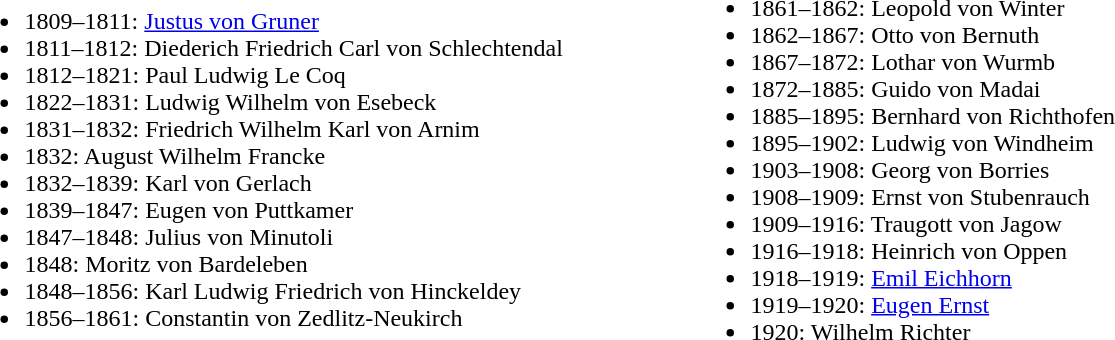<table class="toptextcells">
<tr>
<td style="width:30em;"><br><ul><li>1809–1811: <a href='#'>Justus von Gruner</a></li><li>1811–1812: Diederich Friedrich Carl von Schlechtendal</li><li>1812–1821: Paul Ludwig Le Coq</li><li>1822–1831: Ludwig Wilhelm von Esebeck</li><li>1831–1832: Friedrich Wilhelm Karl von Arnim</li><li>1832: August Wilhelm Francke</li><li>1832–1839: Karl von Gerlach</li><li>1839–1847: Eugen von Puttkamer</li><li>1847–1848: Julius von Minutoli</li><li>1848: Moritz von Bardeleben</li><li>1848–1856: Karl Ludwig Friedrich von Hinckeldey</li><li>1856–1861: Constantin von Zedlitz-Neukirch</li></ul></td>
<td style="width:30em;"><br><ul><li>1861–1862: Leopold von Winter</li><li>1862–1867: Otto von Bernuth</li><li>1867–1872: Lothar von Wurmb</li><li>1872–1885: Guido von Madai</li><li>1885–1895: Bernhard von Richthofen</li><li>1895–1902: Ludwig von Windheim</li><li>1903–1908: Georg von Borries</li><li>1908–1909: Ernst von Stubenrauch</li><li>1909–1916: Traugott von Jagow</li><li>1916–1918: Heinrich von Oppen</li><li>1918–1919: <a href='#'>Emil Eichhorn</a></li><li>1919–1920: <a href='#'>Eugen Ernst</a></li><li>1920: Wilhelm Richter</li></ul></td>
</tr>
</table>
